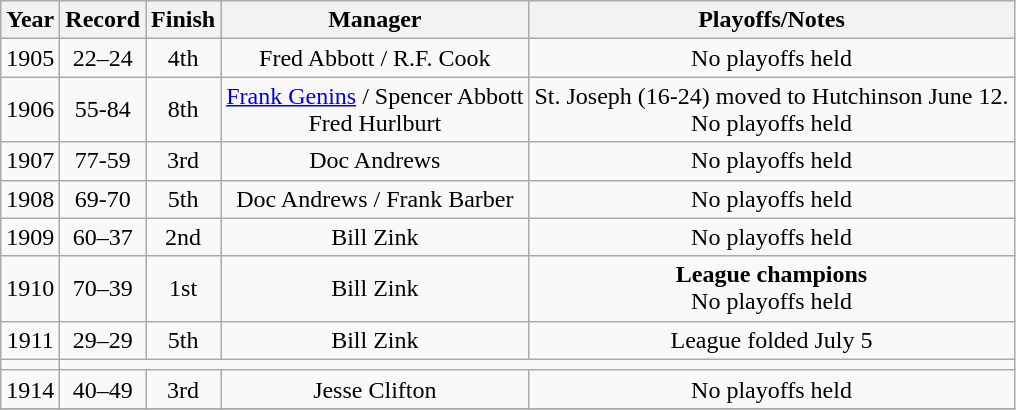<table class="wikitable" style="text-align:center">
<tr>
<th>Year</th>
<th>Record</th>
<th>Finish</th>
<th>Manager</th>
<th>Playoffs/Notes</th>
</tr>
<tr align=center>
<td>1905</td>
<td>22–24</td>
<td>4th</td>
<td>Fred Abbott / R.F. Cook</td>
<td>No playoffs held</td>
</tr>
<tr>
<td>1906</td>
<td>55-84</td>
<td>8th</td>
<td><a href='#'>Frank Genins</a> / Spencer Abbott <br> Fred Hurlburt</td>
<td>St. Joseph (16-24) moved to Hutchinson June 12.<br>No playoffs held</td>
</tr>
<tr align=center>
<td>1907</td>
<td>77-59</td>
<td>3rd</td>
<td>Doc Andrews</td>
<td>No playoffs held</td>
</tr>
<tr align=center>
<td>1908</td>
<td>69-70</td>
<td>5th</td>
<td>Doc Andrews / Frank Barber</td>
<td>No playoffs held</td>
</tr>
<tr align=center>
<td>1909</td>
<td>60–37</td>
<td>2nd</td>
<td>Bill Zink</td>
<td>No playoffs held</td>
</tr>
<tr align=center>
<td>1910</td>
<td>70–39</td>
<td>1st</td>
<td>Bill Zink</td>
<td><strong>League champions</strong><br>No playoffs held</td>
</tr>
<tr align=center>
<td>1911</td>
<td>29–29</td>
<td>5th</td>
<td>Bill Zink</td>
<td>League folded July 5</td>
</tr>
<tr align=center>
<td></td>
</tr>
<tr align=center>
<td>1914</td>
<td>40–49</td>
<td>3rd</td>
<td>Jesse Clifton</td>
<td>No playoffs held</td>
</tr>
<tr align=center>
</tr>
</table>
